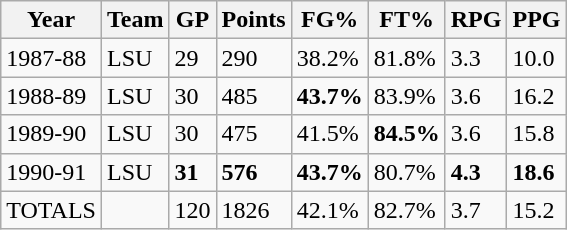<table class="wikitable">
<tr>
<th>Year</th>
<th>Team</th>
<th>GP</th>
<th>Points</th>
<th>FG%</th>
<th>FT%</th>
<th>RPG</th>
<th>PPG</th>
</tr>
<tr>
<td>1987-88</td>
<td>LSU</td>
<td>29</td>
<td>290</td>
<td>38.2%</td>
<td>81.8%</td>
<td>3.3</td>
<td>10.0</td>
</tr>
<tr>
<td>1988-89</td>
<td>LSU</td>
<td>30</td>
<td>485</td>
<td><strong>43.7%</strong></td>
<td>83.9%</td>
<td>3.6</td>
<td>16.2</td>
</tr>
<tr>
<td>1989-90</td>
<td>LSU</td>
<td>30</td>
<td>475</td>
<td>41.5%</td>
<td><strong>84.5%</strong></td>
<td>3.6</td>
<td>15.8</td>
</tr>
<tr>
<td>1990-91</td>
<td>LSU</td>
<td><strong>31</strong></td>
<td><strong>576</strong></td>
<td><strong>43.7%</strong></td>
<td>80.7%</td>
<td><strong>4.3</strong></td>
<td><strong>18.6</strong></td>
</tr>
<tr>
<td>TOTALS</td>
<td></td>
<td>120</td>
<td>1826</td>
<td>42.1%</td>
<td>82.7%</td>
<td>3.7</td>
<td>15.2</td>
</tr>
</table>
